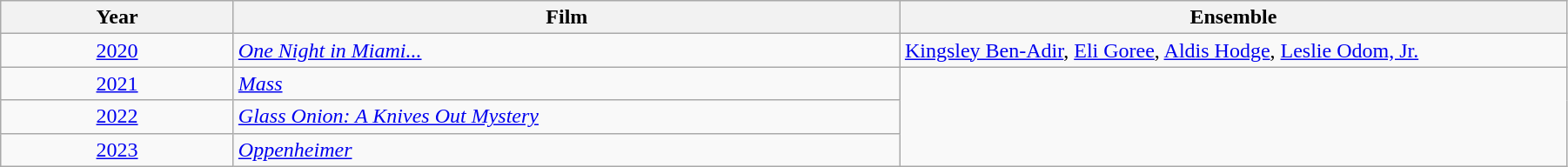<table class="wikitable" width="95%" cellpadding="5">
<tr>
<th width="100"><strong>Year</strong></th>
<th width="300"><strong>Film</strong></th>
<th width="300"><strong>Ensemble</strong></th>
</tr>
<tr>
<td style="text-align:center;"><a href='#'>2020</a></td>
<td><em><a href='#'>One Night in Miami...</a></em></td>
<td><a href='#'>Kingsley Ben-Adir</a>, <a href='#'>Eli Goree</a>, <a href='#'>Aldis Hodge</a>, <a href='#'>Leslie Odom, Jr.</a></td>
</tr>
<tr>
<td style="text-align:center;"><a href='#'>2021</a></td>
<td><em><a href='#'>Mass</a></em></td>
</tr>
<tr>
<td style="text-align:center;"><a href='#'>2022</a></td>
<td><em><a href='#'>Glass Onion: A Knives Out Mystery</a></em></td>
</tr>
<tr>
<td style="text-align:center;"><a href='#'>2023</a></td>
<td><em><a href='#'>Oppenheimer</a></em></td>
</tr>
</table>
